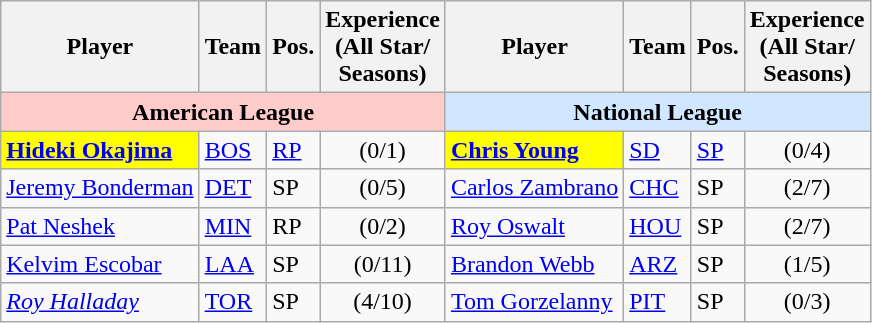<table class="wikitable">
<tr>
<th>Player</th>
<th>Team</th>
<th>Pos.</th>
<th>Experience<br>(All Star/<br>Seasons)</th>
<th>Player</th>
<th>Team</th>
<th>Pos.</th>
<th>Experience<br>(All Star/<br>Seasons)</th>
</tr>
<tr>
<th colspan="4" style="background-color:#FFCCCC;">American League</th>
<th colspan="4" style="background-color:#D0E7FF;">National League</th>
</tr>
<tr>
<td style="background:yellow;"><strong><a href='#'>Hideki Okajima</a></strong></td>
<td><a href='#'>BOS</a></td>
<td><a href='#'>RP</a></td>
<td align="center">(0/1)</td>
<td style="background:yellow;"><strong><a href='#'>Chris Young</a></strong></td>
<td><a href='#'>SD</a></td>
<td><a href='#'>SP</a></td>
<td align="center">(0/4)</td>
</tr>
<tr>
<td><a href='#'>Jeremy Bonderman</a></td>
<td><a href='#'>DET</a></td>
<td>SP</td>
<td align="center">(0/5)</td>
<td><a href='#'>Carlos Zambrano</a></td>
<td><a href='#'>CHC</a></td>
<td>SP</td>
<td align="center">(2/7)</td>
</tr>
<tr>
<td><a href='#'>Pat Neshek</a></td>
<td><a href='#'>MIN</a></td>
<td>RP</td>
<td align="center">(0/2)</td>
<td><a href='#'>Roy Oswalt</a></td>
<td><a href='#'>HOU</a></td>
<td>SP</td>
<td align="center">(2/7)</td>
</tr>
<tr>
<td><a href='#'>Kelvim Escobar</a></td>
<td><a href='#'>LAA</a></td>
<td>SP</td>
<td align="center">(0/11)</td>
<td><a href='#'>Brandon Webb</a></td>
<td><a href='#'>ARZ</a></td>
<td>SP</td>
<td align="center">(1/5)</td>
</tr>
<tr>
<td><em><a href='#'>Roy Halladay</a></em></td>
<td><a href='#'>TOR</a></td>
<td>SP</td>
<td align="center">(4/10)</td>
<td><a href='#'>Tom Gorzelanny</a></td>
<td><a href='#'>PIT</a></td>
<td>SP</td>
<td align="center">(0/3)</td>
</tr>
</table>
